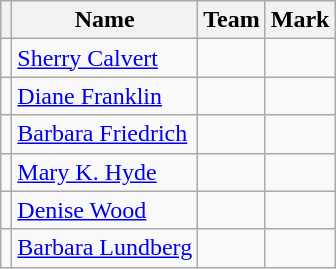<table class=wikitable>
<tr>
<th></th>
<th>Name</th>
<th>Team</th>
<th>Mark</th>
</tr>
<tr>
<td></td>
<td><a href='#'>Sherry Calvert</a></td>
<td></td>
<td></td>
</tr>
<tr>
<td></td>
<td><a href='#'>Diane Franklin</a></td>
<td></td>
<td></td>
</tr>
<tr>
<td></td>
<td><a href='#'>Barbara Friedrich</a></td>
<td></td>
<td></td>
</tr>
<tr>
<td></td>
<td><a href='#'>Mary K. Hyde</a></td>
<td></td>
<td></td>
</tr>
<tr>
<td></td>
<td><a href='#'>Denise Wood</a></td>
<td></td>
<td></td>
</tr>
<tr>
<td></td>
<td><a href='#'>Barbara Lundberg</a></td>
<td></td>
<td></td>
</tr>
</table>
